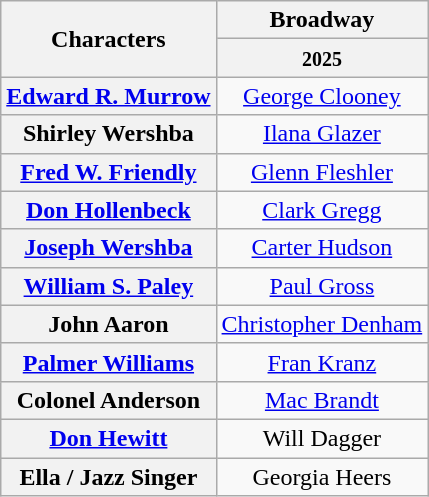<table class="wikitable" style="width:1000;">
<tr>
<th rowspan="2">Characters</th>
<th>Broadway</th>
</tr>
<tr>
<th><small>2025</small></th>
</tr>
<tr>
<th><a href='#'>Edward R. Murrow</a></th>
<td colspan="1" align="center"><a href='#'>George Clooney</a></td>
</tr>
<tr>
<th>Shirley Wershba</th>
<td colspan="1" align="center"><a href='#'>Ilana Glazer</a></td>
</tr>
<tr>
<th><a href='#'>Fred W. Friendly</a></th>
<td colspan="1" align="center"><a href='#'>Glenn Fleshler</a></td>
</tr>
<tr>
<th><a href='#'>Don Hollenbeck</a></th>
<td colspan="1" align="center"><a href='#'>Clark Gregg</a></td>
</tr>
<tr>
<th><a href='#'>Joseph Wershba</a></th>
<td colspan="1" align="center"><a href='#'>Carter Hudson</a></td>
</tr>
<tr>
<th><a href='#'>William S. Paley</a></th>
<td colspan="1" align="center"><a href='#'>Paul Gross</a></td>
</tr>
<tr>
<th>John Aaron</th>
<td colspan="1" align="center"><a href='#'>Christopher Denham</a></td>
</tr>
<tr>
<th><a href='#'>Palmer Williams</a></th>
<td colspan="1" align="center"><a href='#'>Fran Kranz</a></td>
</tr>
<tr>
<th>Colonel Anderson</th>
<td colspan="1" align="center"><a href='#'>Mac Brandt</a></td>
</tr>
<tr>
<th><a href='#'>Don Hewitt</a></th>
<td colspan="1" align="center">Will Dagger</td>
</tr>
<tr>
<th>Ella / Jazz Singer</th>
<td colspan="1" align="center">Georgia Heers</td>
</tr>
</table>
